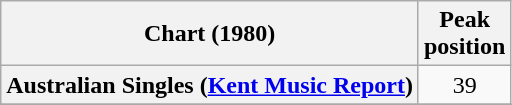<table class="wikitable sortable plainrowheaders" style="text-align:center">
<tr>
<th>Chart (1980)</th>
<th>Peak<br>position</th>
</tr>
<tr>
<th scope="row">Australian Singles (<a href='#'>Kent Music Report</a>)</th>
<td align="center">39</td>
</tr>
<tr>
</tr>
<tr>
</tr>
<tr>
</tr>
</table>
